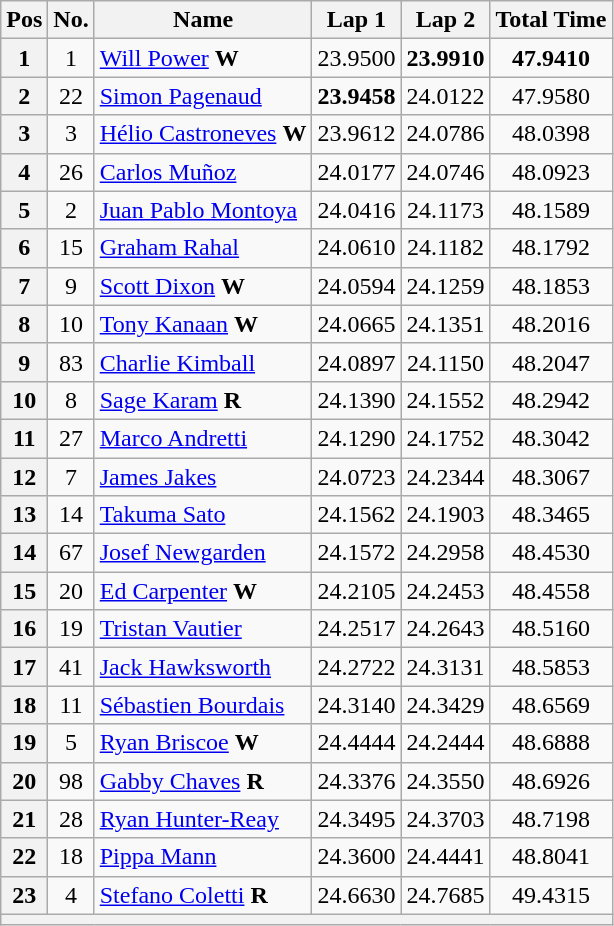<table class="wikitable sortable" " style="fontsize:95%">
<tr>
<th>Pos</th>
<th>No.</th>
<th>Name</th>
<th>Lap 1</th>
<th>Lap 2</th>
<th>Total Time</th>
</tr>
<tr>
<th scope="row">1</th>
<td align=center>1</td>
<td> <a href='#'>Will Power</a> <strong><span>W</span></strong></td>
<td align="center">23.9500</td>
<td align="center"><strong>23.9910</strong></td>
<td align="center"><strong>47.9410</strong></td>
</tr>
<tr>
<th scope="row">2</th>
<td align=center>22</td>
<td> <a href='#'>Simon Pagenaud</a></td>
<td align="center"><strong>23.9458</strong></td>
<td align="center">24.0122</td>
<td align="center">47.9580</td>
</tr>
<tr>
<th scope="row">3</th>
<td align=center>3</td>
<td> <a href='#'>Hélio Castroneves</a> <strong><span>W</span></strong></td>
<td align="center">23.9612</td>
<td align="center">24.0786</td>
<td align="center">48.0398</td>
</tr>
<tr>
<th scope="row">4</th>
<td align=center>26</td>
<td> <a href='#'>Carlos Muñoz</a></td>
<td align="center">24.0177</td>
<td align="center">24.0746</td>
<td align="center">48.0923</td>
</tr>
<tr>
<th scope="row">5</th>
<td align=center>2</td>
<td> <a href='#'>Juan Pablo Montoya</a></td>
<td align="center">24.0416</td>
<td align="center">24.1173</td>
<td align="center">48.1589</td>
</tr>
<tr>
<th scope="row">6</th>
<td align=center>15</td>
<td> <a href='#'>Graham Rahal</a></td>
<td align="center">24.0610</td>
<td align="center">24.1182</td>
<td align="center">48.1792</td>
</tr>
<tr>
<th scope="row">7</th>
<td align=center>9</td>
<td> <a href='#'>Scott Dixon</a> <strong><span>W</span></strong></td>
<td align="center">24.0594</td>
<td align="center">24.1259</td>
<td align="center">48.1853</td>
</tr>
<tr>
<th scope="row">8</th>
<td align=center>10</td>
<td> <a href='#'>Tony Kanaan</a> <strong><span>W</span></strong></td>
<td align="center">24.0665</td>
<td align="center">24.1351</td>
<td align="center">48.2016</td>
</tr>
<tr>
<th scope="row">9</th>
<td align=center>83</td>
<td> <a href='#'>Charlie Kimball</a></td>
<td align="center">24.0897</td>
<td align="center">24.1150</td>
<td align="center">48.2047</td>
</tr>
<tr>
<th scope="row">10</th>
<td align=center>8</td>
<td> <a href='#'>Sage Karam</a> <strong><span>R</span></strong></td>
<td align="center">24.1390</td>
<td align="center">24.1552</td>
<td align="center">48.2942</td>
</tr>
<tr>
<th scope="row">11</th>
<td align=center>27</td>
<td> <a href='#'>Marco Andretti</a></td>
<td align="center">24.1290</td>
<td align="center">24.1752</td>
<td align="center">48.3042</td>
</tr>
<tr>
<th scope="row">12</th>
<td align=center>7</td>
<td> <a href='#'>James Jakes</a></td>
<td align="center">24.0723</td>
<td align="center">24.2344</td>
<td align="center">48.3067</td>
</tr>
<tr>
<th scope="row">13</th>
<td align=center>14</td>
<td> <a href='#'>Takuma Sato</a></td>
<td align="center">24.1562</td>
<td align="center">24.1903</td>
<td align="center">48.3465</td>
</tr>
<tr>
<th scope="row">14</th>
<td align=center>67</td>
<td> <a href='#'>Josef Newgarden</a></td>
<td align="center">24.1572</td>
<td align="center">24.2958</td>
<td align="center">48.4530</td>
</tr>
<tr>
<th scope="row">15</th>
<td align=center>20</td>
<td> <a href='#'>Ed Carpenter</a> <strong><span>W</span></strong></td>
<td align="center">24.2105</td>
<td align="center">24.2453</td>
<td align="center">48.4558</td>
</tr>
<tr>
<th scope="row">16</th>
<td align=center>19</td>
<td> <a href='#'>Tristan Vautier</a></td>
<td align="center">24.2517</td>
<td align="center">24.2643</td>
<td align="center">48.5160</td>
</tr>
<tr>
<th scope="row">17</th>
<td align=center>41</td>
<td> <a href='#'>Jack Hawksworth</a></td>
<td align="center">24.2722</td>
<td align="center">24.3131</td>
<td align="center">48.5853</td>
</tr>
<tr>
<th scope="row">18</th>
<td align=center>11</td>
<td> <a href='#'>Sébastien Bourdais</a></td>
<td align="center">24.3140</td>
<td align="center">24.3429</td>
<td align="center">48.6569</td>
</tr>
<tr>
<th scope="row">19</th>
<td align=center>5</td>
<td> <a href='#'>Ryan Briscoe</a> <strong><span>W</span></strong></td>
<td align="center">24.4444</td>
<td align="center">24.2444</td>
<td align="center">48.6888</td>
</tr>
<tr>
<th scope="row">20</th>
<td align=center>98</td>
<td> <a href='#'>Gabby Chaves</a> <strong><span>R</span></strong></td>
<td align="center">24.3376</td>
<td align="center">24.3550</td>
<td align="center">48.6926</td>
</tr>
<tr>
<th scope="row">21</th>
<td align=center>28</td>
<td> <a href='#'>Ryan Hunter-Reay</a></td>
<td align="center">24.3495</td>
<td align="center">24.3703</td>
<td align="center">48.7198</td>
</tr>
<tr>
<th scope="row">22</th>
<td align=center>18</td>
<td> <a href='#'>Pippa Mann</a></td>
<td align="center">24.3600</td>
<td align="center">24.4441</td>
<td align="center">48.8041</td>
</tr>
<tr>
<th scope="row">23</th>
<td align=center>4</td>
<td> <a href='#'>Stefano Coletti</a> <strong><span>R</span></strong></td>
<td align="center">24.6630</td>
<td align="center">24.7685</td>
<td align="center">49.4315</td>
</tr>
<tr>
<th colspan=11 align=center></th>
</tr>
</table>
